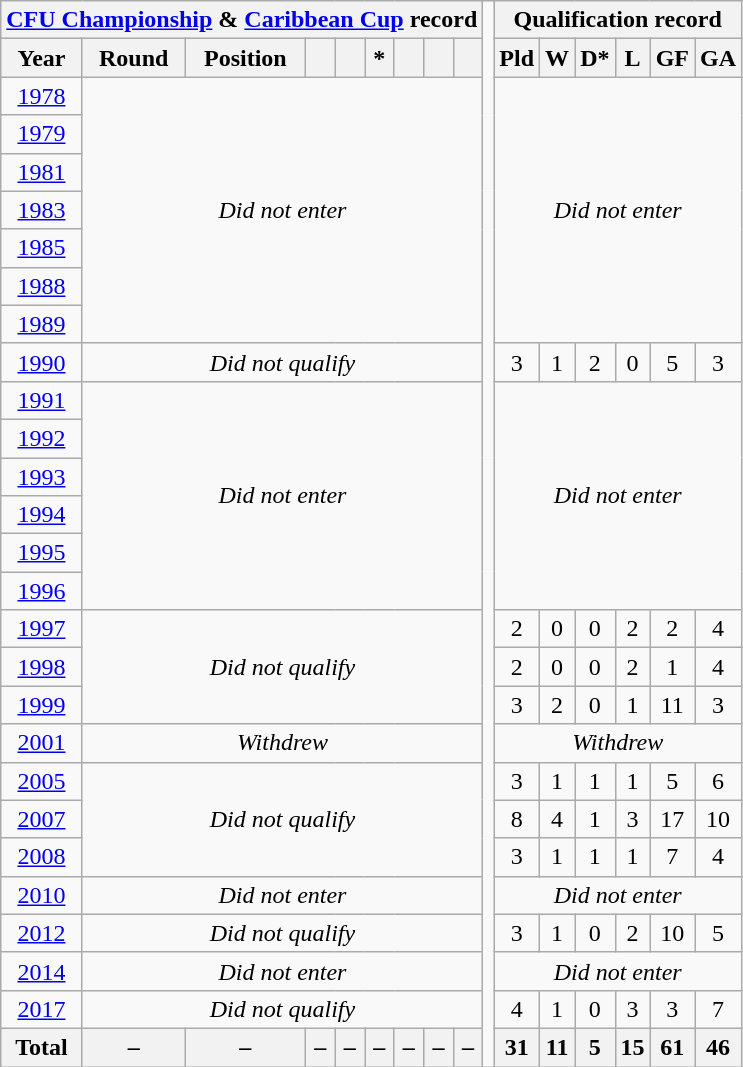<table class="wikitable" style="text-align: center;">
<tr>
<th colspan=9><a href='#'>CFU Championship</a> & <a href='#'>Caribbean Cup</a> record</th>
<td rowspan=28></td>
<th colspan=6>Qualification record</th>
</tr>
<tr>
<th>Year</th>
<th>Round</th>
<th>Position</th>
<th></th>
<th></th>
<th>*</th>
<th></th>
<th></th>
<th></th>
<th>Pld</th>
<th>W</th>
<th>D*</th>
<th>L</th>
<th>GF</th>
<th>GA</th>
</tr>
<tr>
<td> <a href='#'>1978</a></td>
<td colspan=8 rowspan=7><em>Did not enter</em></td>
<td colspan=6 rowspan=7><em>Did not enter</em></td>
</tr>
<tr>
<td> <a href='#'>1979</a></td>
</tr>
<tr>
<td> <a href='#'>1981</a></td>
</tr>
<tr>
<td> <a href='#'>1983</a></td>
</tr>
<tr>
<td> <a href='#'>1985</a></td>
</tr>
<tr>
<td> <a href='#'>1988</a></td>
</tr>
<tr>
<td> <a href='#'>1989</a></td>
</tr>
<tr>
<td> <a href='#'>1990</a></td>
<td colspan=8><em>Did not qualify</em></td>
<td>3</td>
<td>1</td>
<td>2</td>
<td>0</td>
<td>5</td>
<td>3</td>
</tr>
<tr>
<td> <a href='#'>1991</a></td>
<td colspan=8 rowspan=6><em>Did not enter</em></td>
<td colspan=6 rowspan=6><em>Did not enter</em></td>
</tr>
<tr>
<td> <a href='#'>1992</a></td>
</tr>
<tr>
<td> <a href='#'>1993</a></td>
</tr>
<tr>
<td> <a href='#'>1994</a></td>
</tr>
<tr>
<td>  <a href='#'>1995</a></td>
</tr>
<tr>
<td> <a href='#'>1996</a></td>
</tr>
<tr>
<td>  <a href='#'>1997</a></td>
<td colspan=8 rowspan=3><em>Did not qualify</em></td>
<td>2</td>
<td>0</td>
<td>0</td>
<td>2</td>
<td>2</td>
<td>4</td>
</tr>
<tr>
<td>  <a href='#'>1998</a></td>
<td>2</td>
<td>0</td>
<td>0</td>
<td>2</td>
<td>1</td>
<td>4</td>
</tr>
<tr>
<td> <a href='#'>1999</a></td>
<td>3</td>
<td>2</td>
<td>0</td>
<td>1</td>
<td>11</td>
<td>3</td>
</tr>
<tr>
<td> <a href='#'>2001</a></td>
<td colspan=8><em>Withdrew</em></td>
<td colspan=6><em>Withdrew</em></td>
</tr>
<tr>
<td> <a href='#'>2005</a></td>
<td colspan=8 rowspan=3><em>Did not qualify</em></td>
<td>3</td>
<td>1</td>
<td>1</td>
<td>1</td>
<td>5</td>
<td>6</td>
</tr>
<tr>
<td> <a href='#'>2007</a></td>
<td>8</td>
<td>4</td>
<td>1</td>
<td>3</td>
<td>17</td>
<td>10</td>
</tr>
<tr>
<td> <a href='#'>2008</a></td>
<td>3</td>
<td>1</td>
<td>1</td>
<td>1</td>
<td>7</td>
<td>4</td>
</tr>
<tr>
<td> <a href='#'>2010</a></td>
<td colspan=8><em>Did not enter</em></td>
<td colspan=6><em>Did not enter</em></td>
</tr>
<tr>
<td> <a href='#'>2012</a></td>
<td colspan=8><em>Did not qualify</em></td>
<td>3</td>
<td>1</td>
<td>0</td>
<td>2</td>
<td>10</td>
<td>5</td>
</tr>
<tr>
<td> <a href='#'>2014</a></td>
<td colspan=8><em>Did not enter</em></td>
<td colspan=6><em>Did not enter</em></td>
</tr>
<tr>
<td> <a href='#'>2017</a></td>
<td colspan=8><em>Did not qualify</em></td>
<td>4</td>
<td>1</td>
<td>0</td>
<td>3</td>
<td>3</td>
<td>7</td>
</tr>
<tr>
<th>Total</th>
<th>–</th>
<th>–</th>
<th>–</th>
<th>–</th>
<th>–</th>
<th>–</th>
<th>–</th>
<th>–</th>
<th>31</th>
<th>11</th>
<th>5</th>
<th>15</th>
<th>61</th>
<th>46</th>
</tr>
</table>
